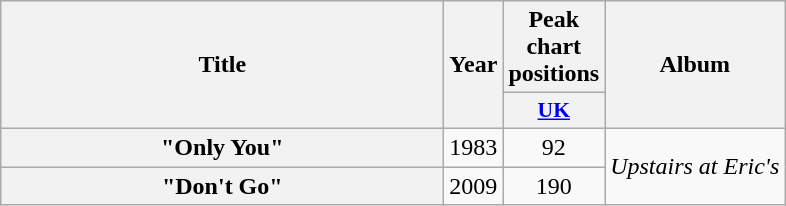<table class="wikitable plainrowheaders" style="text-align:center;">
<tr>
<th scope="col" rowspan="2" style="width:18em;">Title</th>
<th scope="col" rowspan="2" style="width:1em;">Year</th>
<th scope="col" colspan="1">Peak chart positions</th>
<th scope="col" rowspan="2">Album</th>
</tr>
<tr>
<th scope="col" style="width:3em;font-size:90%;"><a href='#'>UK</a><br></th>
</tr>
<tr>
<th scope="row">"Only You" </th>
<td>1983</td>
<td>92</td>
<td rowspan="2"><em>Upstairs at Eric's</em></td>
</tr>
<tr>
<th scope="row">"Don't Go" </th>
<td>2009</td>
<td>190</td>
</tr>
</table>
